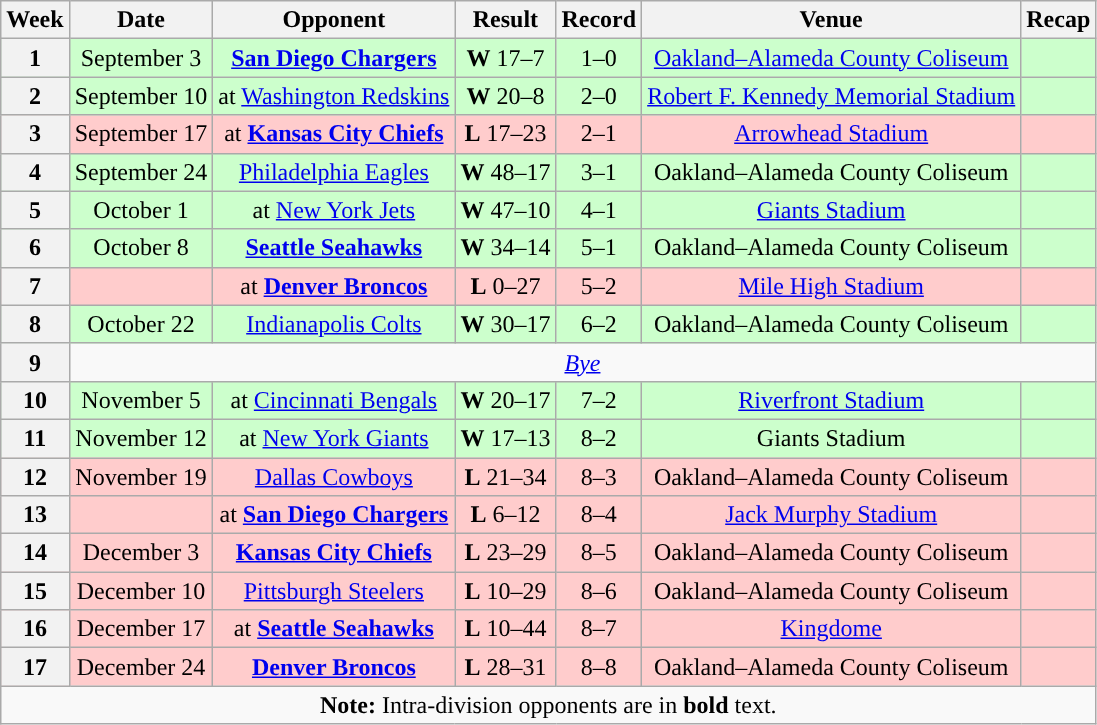<table class="wikitable" style="text-align:center">
<tr>
<th>Week</th>
<th>Date</th>
<th>Opponent</th>
<th>Result</th>
<th>Record</th>
<th>Venue</th>
<th>Recap</th>
</tr>
<tr style="background:#cfc">
<th>1</th>
<td>September 3</td>
<td><strong><a href='#'>San Diego Chargers</a></strong></td>
<td><strong>W</strong> 17–7</td>
<td>1–0</td>
<td><a href='#'>Oakland–Alameda County Coliseum</a></td>
<td></td>
</tr>
<tr style="background:#cfc">
<th>2</th>
<td>September 10</td>
<td>at <a href='#'>Washington Redskins</a></td>
<td><strong>W</strong> 20–8</td>
<td>2–0</td>
<td><a href='#'>Robert F. Kennedy Memorial Stadium</a></td>
<td></td>
</tr>
<tr style="background:#fcc">
<th>3</th>
<td>September 17</td>
<td>at <strong><a href='#'>Kansas City Chiefs</a></strong></td>
<td><strong>L</strong> 17–23 </td>
<td>2–1</td>
<td><a href='#'>Arrowhead Stadium</a></td>
<td></td>
</tr>
<tr style="background:#cfc">
<th>4</th>
<td>September 24</td>
<td><a href='#'>Philadelphia Eagles</a></td>
<td><strong>W</strong> 48–17</td>
<td>3–1</td>
<td>Oakland–Alameda County Coliseum</td>
<td></td>
</tr>
<tr style="background:#cfc">
<th>5</th>
<td>October 1</td>
<td>at <a href='#'>New York Jets</a></td>
<td><strong>W</strong> 47–10</td>
<td>4–1</td>
<td><a href='#'>Giants Stadium</a></td>
<td></td>
</tr>
<tr style="background:#cfc">
<th>6</th>
<td>October 8</td>
<td><strong><a href='#'>Seattle Seahawks</a></strong></td>
<td><strong>W</strong> 34–14</td>
<td>5–1</td>
<td>Oakland–Alameda County Coliseum</td>
<td></td>
</tr>
<tr style="background:#fcc">
<th>7</th>
<td></td>
<td>at <strong><a href='#'>Denver Broncos</a></strong></td>
<td><strong>L</strong> 0–27</td>
<td>5–2</td>
<td><a href='#'>Mile High Stadium</a></td>
<td></td>
</tr>
<tr style="background:#cfc">
<th>8</th>
<td>October 22</td>
<td><a href='#'>Indianapolis Colts</a></td>
<td><strong>W</strong> 30–17</td>
<td>6–2</td>
<td>Oakland–Alameda County Coliseum</td>
<td></td>
</tr>
<tr>
<th>9</th>
<td colspan="6" align="center"><em><a href='#'>Bye</a></em></td>
</tr>
<tr style="background:#cfc">
<th>10</th>
<td>November 5</td>
<td>at <a href='#'>Cincinnati Bengals</a></td>
<td><strong>W</strong> 20–17</td>
<td>7–2</td>
<td><a href='#'>Riverfront Stadium</a></td>
<td></td>
</tr>
<tr style="background:#cfc">
<th>11</th>
<td>November 12</td>
<td>at <a href='#'>New York Giants</a></td>
<td><strong>W</strong> 17–13</td>
<td>8–2</td>
<td>Giants Stadium</td>
<td></td>
</tr>
<tr style="background:#fcc">
<th>12</th>
<td>November 19</td>
<td><a href='#'>Dallas Cowboys</a></td>
<td><strong>L</strong> 21–34</td>
<td>8–3</td>
<td>Oakland–Alameda County Coliseum</td>
<td></td>
</tr>
<tr style="background:#fcc">
<th>13</th>
<td></td>
<td>at <strong><a href='#'>San Diego Chargers</a></strong></td>
<td><strong>L</strong> 6–12</td>
<td>8–4</td>
<td><a href='#'>Jack Murphy Stadium</a></td>
<td></td>
</tr>
<tr style="background:#fcc">
<th>14</th>
<td>December 3</td>
<td><strong><a href='#'>Kansas City Chiefs</a></strong></td>
<td><strong>L</strong> 23–29</td>
<td>8–5</td>
<td>Oakland–Alameda County Coliseum</td>
<td></td>
</tr>
<tr style="background:#fcc">
<th>15</th>
<td>December 10</td>
<td><a href='#'>Pittsburgh Steelers</a></td>
<td><strong>L</strong> 10–29</td>
<td>8–6</td>
<td>Oakland–Alameda County Coliseum</td>
<td></td>
</tr>
<tr style="background:#fcc">
<th>16</th>
<td>December 17</td>
<td>at <strong><a href='#'>Seattle Seahawks</a></strong></td>
<td><strong>L</strong> 10–44</td>
<td>8–7</td>
<td><a href='#'>Kingdome</a></td>
<td></td>
</tr>
<tr style="background:#fcc">
<th>17</th>
<td>December 24</td>
<td><strong><a href='#'>Denver Broncos</a></strong></td>
<td><strong>L</strong> 28–31</td>
<td>8–8</td>
<td>Oakland–Alameda County Coliseum</td>
<td></td>
</tr>
<tr>
<td colspan="8"><strong>Note:</strong> Intra-division opponents are in <strong>bold</strong> text.</td>
</tr>
</table>
